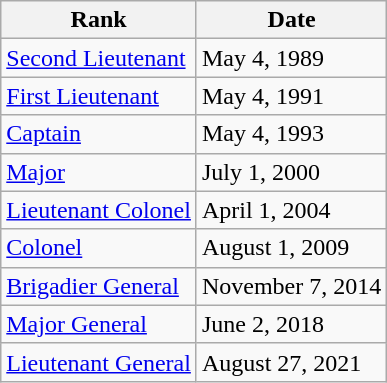<table class="wikitable">
<tr>
<th>Rank</th>
<th>Date</th>
</tr>
<tr>
<td> <a href='#'>Second Lieutenant</a></td>
<td>May 4, 1989</td>
</tr>
<tr>
<td> <a href='#'>First Lieutenant</a></td>
<td>May 4, 1991</td>
</tr>
<tr>
<td> <a href='#'>Captain</a></td>
<td>May 4, 1993</td>
</tr>
<tr>
<td> <a href='#'>Major</a></td>
<td>July 1, 2000</td>
</tr>
<tr>
<td> <a href='#'>Lieutenant Colonel</a></td>
<td>April 1, 2004</td>
</tr>
<tr>
<td> <a href='#'>Colonel</a></td>
<td>August 1, 2009</td>
</tr>
<tr>
<td> <a href='#'>Brigadier General</a></td>
<td>November 7, 2014</td>
</tr>
<tr>
<td> <a href='#'>Major General</a></td>
<td>June 2, 2018</td>
</tr>
<tr>
<td> <a href='#'>Lieutenant General</a></td>
<td>August 27, 2021</td>
</tr>
</table>
